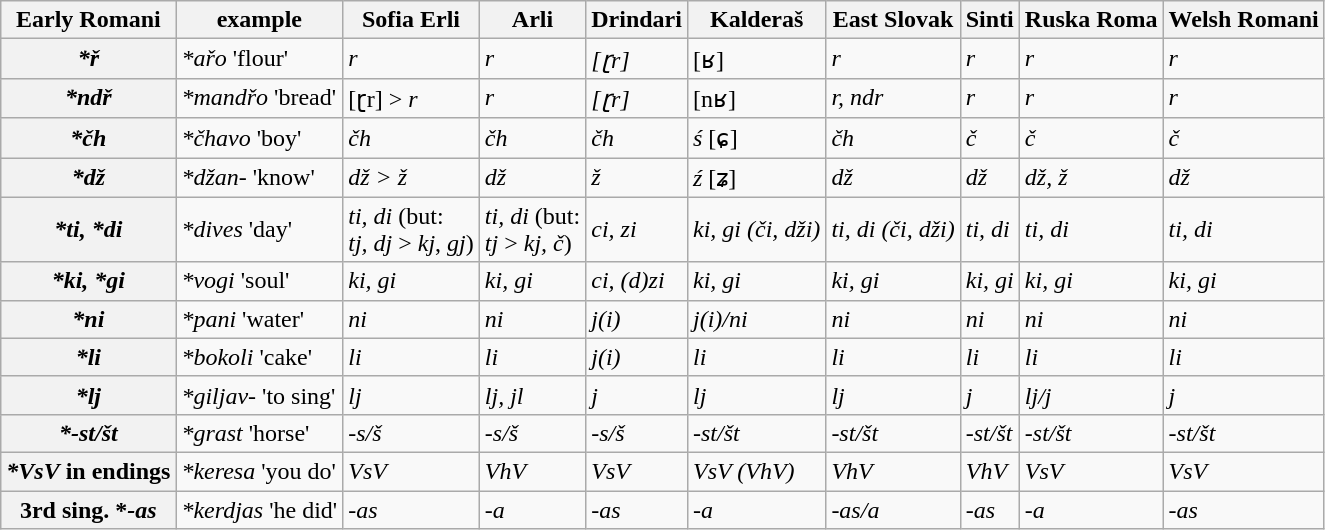<table class="wikitable">
<tr>
<th>Early Romani</th>
<th>example</th>
<th>Sofia Erli</th>
<th>Arli</th>
<th>Drindari</th>
<th>Kalderaš</th>
<th>East Slovak</th>
<th>Sinti</th>
<th>Ruska Roma</th>
<th>Welsh Romani</th>
</tr>
<tr>
<th><em>*ř</em></th>
<td><em>*ařo</em> 'flour'</td>
<td><em>r</em></td>
<td><em>r</em></td>
<td><em>[ɽr]</em></td>
<td>[ʁ]</td>
<td><em>r</em></td>
<td><em>r</em></td>
<td><em>r</em></td>
<td><em>r</em></td>
</tr>
<tr>
<th><em>*ndř</em></th>
<td><em>*mandřo</em> 'bread'</td>
<td>[ɽr] > <em>r</em></td>
<td><em>r</em></td>
<td><em>[ɽr]</em></td>
<td>[nʁ]</td>
<td><em>r, ndr</em></td>
<td><em>r</em></td>
<td><em>r</em></td>
<td><em>r</em></td>
</tr>
<tr>
<th><em>*čh</em></th>
<td><em>*čhavo</em> 'boy'</td>
<td><em>čh</em></td>
<td><em>čh</em></td>
<td><em>čh</em></td>
<td><em>ś</em> [ɕ]</td>
<td><em>čh</em></td>
<td><em>č</em></td>
<td><em>č</em></td>
<td><em>č</em></td>
</tr>
<tr>
<th><em>*dž</em></th>
<td><em>*džan-</em> 'know'</td>
<td><em>dž > ž</em></td>
<td><em>dž</em></td>
<td><em>ž</em></td>
<td><em>ź</em> [ʑ]</td>
<td><em>dž</em></td>
<td><em>dž</em></td>
<td><em>dž, ž</em></td>
<td><em>dž</em></td>
</tr>
<tr>
<th><em>*ti, *di</em></th>
<td><em>*dives</em> 'day'</td>
<td><em>ti, di</em> (but:<br><em>tj, dj</em> > <em>kj</em>, <em>gj</em>)</td>
<td><em>ti, di</em> (but:<br><em>tj</em> > <em>kj, č</em>)</td>
<td><em>ci, zi</em></td>
<td><em>ki, gi (či, dži)</em></td>
<td><em>ti, di (či, dži)</em></td>
<td><em>ti, di</em></td>
<td><em>ti, di</em></td>
<td><em>ti, di</em></td>
</tr>
<tr>
<th><em>*ki, *gi</em></th>
<td><em>*vogi</em> 'soul'</td>
<td><em>ki, gi</em></td>
<td><em>ki, gi</em></td>
<td><em>ci, (d)zi</em></td>
<td><em>ki, gi</em></td>
<td><em>ki, gi</em></td>
<td><em>ki, gi</em></td>
<td><em>ki, gi</em></td>
<td><em>ki, gi</em></td>
</tr>
<tr>
<th><em>*ni</em></th>
<td><em>*pani</em> 'water'</td>
<td><em>ni</em></td>
<td><em>ni</em></td>
<td><em>j(i)</em></td>
<td><em>j(i)/ni</em></td>
<td><em>ni</em></td>
<td><em>ni</em></td>
<td><em>ni</em></td>
<td><em>ni</em></td>
</tr>
<tr>
<th><em>*li</em></th>
<td><em>*bokoli</em> 'cake'</td>
<td><em>li</em></td>
<td><em>li</em></td>
<td><em>j(i)</em></td>
<td><em>li</em></td>
<td><em>li</em></td>
<td><em>li</em></td>
<td><em>li</em></td>
<td><em>li</em></td>
</tr>
<tr>
<th><em>*lj</em></th>
<td><em>*giljav-</em> 'to sing'</td>
<td><em>lj</em></td>
<td><em>lj, jl</em></td>
<td><em>j</em></td>
<td><em>lj</em></td>
<td><em>lj</em></td>
<td><em>j</em></td>
<td><em>lj/j</em></td>
<td><em>j</em></td>
</tr>
<tr>
<th><em>*-st/št</em></th>
<td><em>*grast</em> 'horse'</td>
<td>-<em>s/š</em></td>
<td>-<em>s/š</em></td>
<td>-<em>s/š</em></td>
<td><em>-st/št</em></td>
<td><em>-st/št</em></td>
<td><em>-st/št</em></td>
<td><em>-st/št</em></td>
<td><em>-st/št</em></td>
</tr>
<tr>
<th><em>*VsV</em> in endings</th>
<td><em>*keresa</em> 'you do'</td>
<td><em>VsV</em></td>
<td><em>VhV</em></td>
<td><em>VsV</em></td>
<td><em>VsV (VhV)</em></td>
<td><em>VhV</em></td>
<td><em>VhV</em></td>
<td><em>VsV</em></td>
<td><em>VsV</em></td>
</tr>
<tr>
<th>3rd sing. *<em>-as</em></th>
<td><em>*kerdjas</em> 'he did'</td>
<td><em>-as</em></td>
<td><em>-a</em></td>
<td><em>-as</em></td>
<td><em>-a</em></td>
<td><em>-as/a</em></td>
<td><em>-as</em></td>
<td><em>-a</em></td>
<td><em>-as</em></td>
</tr>
</table>
